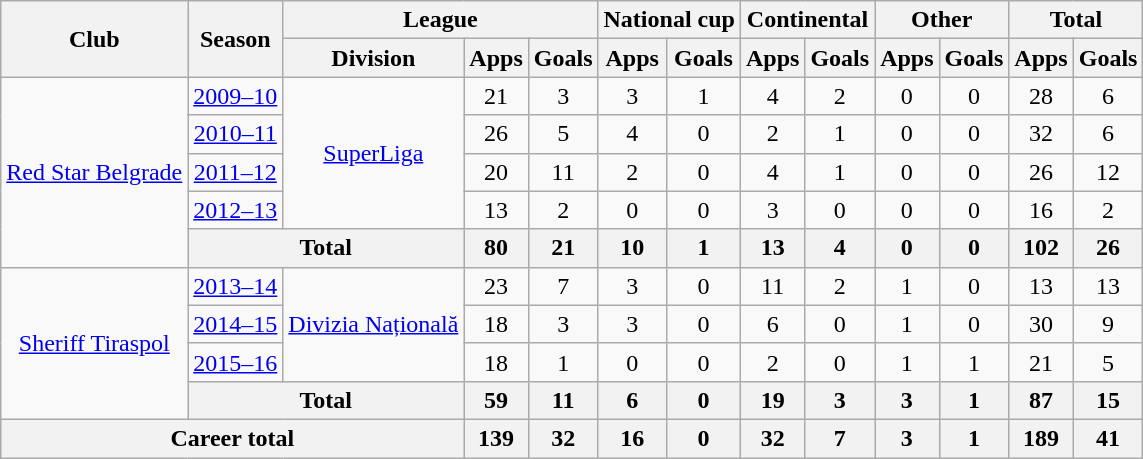<table class="wikitable" style="text-align: center;">
<tr>
<th rowspan="2">Club</th>
<th rowspan="2">Season</th>
<th colspan="3">League</th>
<th colspan="2">National cup</th>
<th colspan="2">Continental</th>
<th colspan="2">Other</th>
<th colspan="2">Total</th>
</tr>
<tr>
<th>Division</th>
<th>Apps</th>
<th>Goals</th>
<th>Apps</th>
<th>Goals</th>
<th>Apps</th>
<th>Goals</th>
<th>Apps</th>
<th>Goals</th>
<th>Apps</th>
<th>Goals</th>
</tr>
<tr>
<td rowspan="5"><a href='#'>Red Star Belgrade</a></td>
<td><a href='#'>2009–10</a></td>
<td rowspan="4"><a href='#'>SuperLiga</a></td>
<td>21</td>
<td>3</td>
<td>3</td>
<td>1</td>
<td>4</td>
<td>2</td>
<td>0</td>
<td>0</td>
<td>28</td>
<td>6</td>
</tr>
<tr>
<td><a href='#'>2010–11</a></td>
<td>26</td>
<td>5</td>
<td>4</td>
<td>0</td>
<td>2</td>
<td>1</td>
<td>0</td>
<td>0</td>
<td>32</td>
<td>6</td>
</tr>
<tr>
<td><a href='#'>2011–12</a></td>
<td>20</td>
<td>11</td>
<td>2</td>
<td>0</td>
<td>4</td>
<td>1</td>
<td>0</td>
<td>0</td>
<td>26</td>
<td>12</td>
</tr>
<tr>
<td><a href='#'>2012–13</a></td>
<td>13</td>
<td>2</td>
<td>0</td>
<td>0</td>
<td>3</td>
<td>0</td>
<td>0</td>
<td>0</td>
<td>16</td>
<td>2</td>
</tr>
<tr>
<th colspan="2">Total</th>
<th>80</th>
<th>21</th>
<th>10</th>
<th>1</th>
<th>13</th>
<th>4</th>
<th>0</th>
<th>0</th>
<th>102</th>
<th>26</th>
</tr>
<tr>
<td rowspan="4"><a href='#'>Sheriff Tiraspol</a></td>
<td><a href='#'>2013–14</a></td>
<td rowspan="3"><a href='#'>Divizia Națională</a></td>
<td>23</td>
<td>7</td>
<td>3</td>
<td>0</td>
<td>11</td>
<td>2</td>
<td>1</td>
<td>0</td>
<td>13</td>
<td>13</td>
</tr>
<tr>
<td><a href='#'>2014–15</a></td>
<td>18</td>
<td>3</td>
<td>3</td>
<td>0</td>
<td>6</td>
<td>0</td>
<td>1</td>
<td>0</td>
<td>30</td>
<td>9</td>
</tr>
<tr>
<td><a href='#'>2015–16</a></td>
<td>18</td>
<td>1</td>
<td>0</td>
<td>0</td>
<td>2</td>
<td>0</td>
<td>1</td>
<td>1</td>
<td>21</td>
<td>5</td>
</tr>
<tr>
<th colspan="2">Total</th>
<th>59</th>
<th>11</th>
<th>6</th>
<th>0</th>
<th>19</th>
<th>3</th>
<th>3</th>
<th>1</th>
<th>87</th>
<th>15</th>
</tr>
<tr>
<th colspan="3">Career total</th>
<th>139</th>
<th>32</th>
<th>16</th>
<th>0</th>
<th>32</th>
<th>7</th>
<th>3</th>
<th>1</th>
<th>189</th>
<th>41</th>
</tr>
</table>
